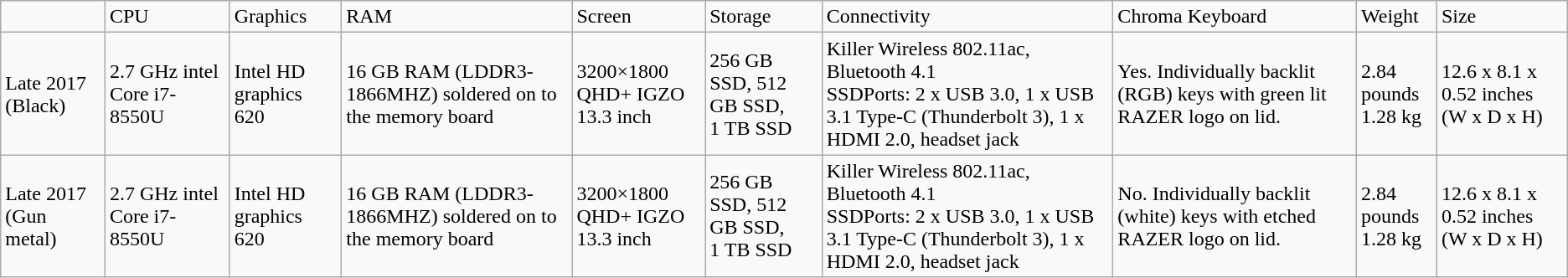<table class="wikitable">
<tr>
<td></td>
<td>CPU</td>
<td>Graphics</td>
<td>RAM</td>
<td>Screen</td>
<td>Storage</td>
<td>Connectivity</td>
<td>Chroma Keyboard</td>
<td>Weight</td>
<td>Size</td>
</tr>
<tr>
<td>Late 2017 (Black)<br></td>
<td>2.7 GHz intel Core i7-8550U</td>
<td>Intel HD graphics 620</td>
<td>16 GB RAM (LDDR3-1866MHZ) soldered on to the memory board</td>
<td>3200×1800 QHD+ IGZO<br>13.3 inch</td>
<td>256 GB SSD, 512 GB SSD,<br>1 TB SSD</td>
<td>Killer Wireless 802.11ac, Bluetooth  4.1<br>SSDPorts: 2 x USB 3.0, 1 x USB 3.1  Type-C (Thunderbolt 3), 1 x HDMI 2.0, headset jack</td>
<td>Yes. Individually backlit (RGB) keys with green lit RAZER logo on lid.</td>
<td>2.84 pounds<br>1.28 kg</td>
<td>12.6 x 8.1 x 0.52 inches (W x D x H)</td>
</tr>
<tr>
<td>Late 2017 (Gun metal)<br></td>
<td>2.7 GHz intel Core i7-8550U</td>
<td>Intel HD graphics 620</td>
<td>16 GB RAM (LDDR3-1866MHZ) soldered on to the memory board</td>
<td>3200×1800 QHD+ IGZO<br>13.3 inch</td>
<td>256 GB SSD, 512 GB SSD,<br>1 TB SSD</td>
<td>Killer Wireless 802.11ac, Bluetooth  4.1<br>SSDPorts: 2 x USB 3.0, 1 x USB 3.1  Type-C (Thunderbolt 3), 1 x HDMI 2.0, headset jack</td>
<td>No. Individually backlit (white) keys with etched RAZER logo on lid.</td>
<td>2.84 pounds<br>1.28 kg</td>
<td>12.6 x 8.1 x 0.52 inches (W x D x H)</td>
</tr>
</table>
